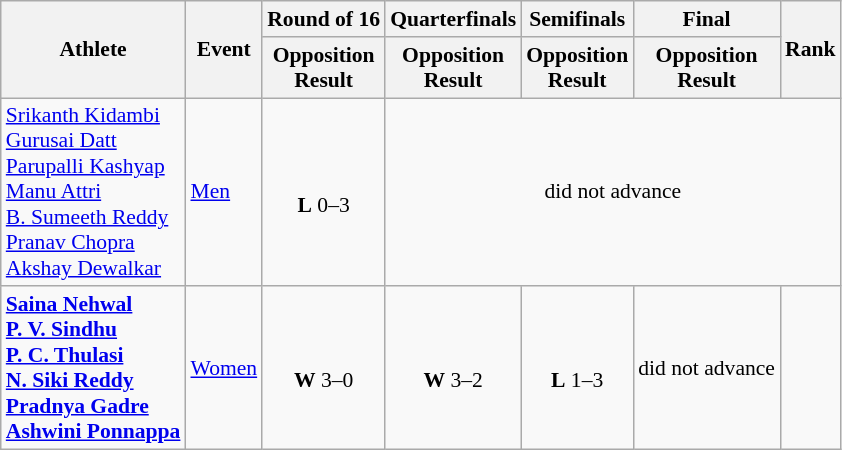<table class=wikitable style="text-align:center; font-size:90%">
<tr>
<th rowspan=2>Athlete</th>
<th rowspan=2>Event</th>
<th>Round of 16</th>
<th>Quarterfinals</th>
<th>Semifinals</th>
<th>Final</th>
<th rowspan=2>Rank</th>
</tr>
<tr>
<th>Opposition<br>Result</th>
<th>Opposition<br>Result</th>
<th>Opposition<br>Result</th>
<th>Opposition<br>Result</th>
</tr>
<tr>
<td align=left><a href='#'>Srikanth Kidambi</a><br><a href='#'>Gurusai Datt</a><br><a href='#'>Parupalli Kashyap</a><br><a href='#'>Manu Attri</a><br><a href='#'>B. Sumeeth Reddy</a><br><a href='#'>Pranav Chopra</a><br><a href='#'>Akshay Dewalkar</a></td>
<td align=left><a href='#'>Men</a></td>
<td><br><strong>L</strong> 0–3</td>
<td colspan=4>did not advance</td>
</tr>
<tr>
<td align=left><strong><a href='#'>Saina Nehwal</a><br><a href='#'>P. V. Sindhu</a><br><a href='#'>P. C. Thulasi</a><br><a href='#'>N. Siki Reddy</a><br><a href='#'>Pradnya Gadre</a><br><a href='#'>Ashwini Ponnappa</a></strong></td>
<td align=left><a href='#'>Women</a></td>
<td><br><strong>W</strong> 3–0</td>
<td><br><strong>W</strong> 3–2</td>
<td><br><strong>L</strong> 1–3</td>
<td>did not advance</td>
<td></td>
</tr>
</table>
